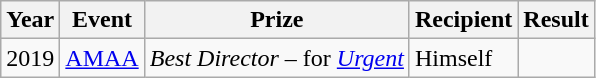<table class="wikitable">
<tr>
<th>Year</th>
<th>Event</th>
<th>Prize</th>
<th>Recipient</th>
<th>Result</th>
</tr>
<tr>
<td>2019</td>
<td><a href='#'>AMAA</a></td>
<td><em>Best Director</em> – for <em><a href='#'>Urgent</a></em></td>
<td>Himself</td>
<td></td>
</tr>
</table>
